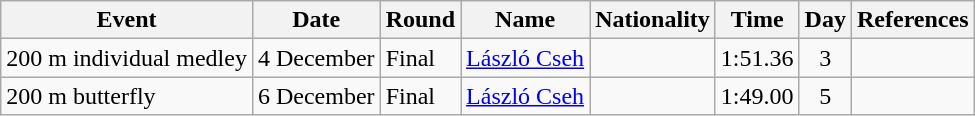<table class="wikitable sortable">
<tr>
<th>Event</th>
<th>Date</th>
<th>Round</th>
<th>Name</th>
<th>Nationality</th>
<th>Time</th>
<th>Day</th>
<th>References</th>
</tr>
<tr>
<td>200 m individual medley</td>
<td>4 December</td>
<td>Final</td>
<td><a href='#'>László Cseh</a></td>
<td align=left></td>
<td>1:51.36</td>
<td align=center>3</td>
<td></td>
</tr>
<tr>
<td>200 m butterfly</td>
<td>6 December</td>
<td>Final</td>
<td><a href='#'>László Cseh</a></td>
<td align=left></td>
<td>1:49.00</td>
<td align=center>5</td>
<td></td>
</tr>
</table>
